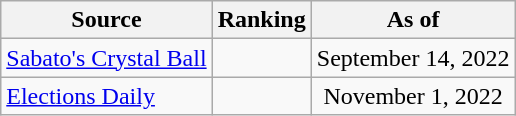<table class="wikitable" style="text-align:center">
<tr>
<th>Source</th>
<th>Ranking</th>
<th>As of</th>
</tr>
<tr>
<td align=left><a href='#'>Sabato's Crystal Ball</a></td>
<td></td>
<td>September 14, 2022</td>
</tr>
<tr>
<td align="left"><a href='#'>Elections Daily</a></td>
<td></td>
<td>November 1, 2022</td>
</tr>
</table>
